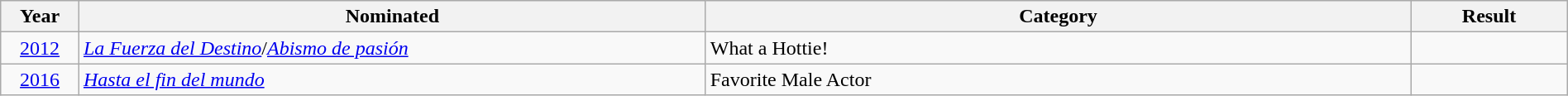<table class="wikitable" style="width:100%;">
<tr>
<th width=5%>Year</th>
<th style="width:40%;">Nominated</th>
<th style="width:45%;">Category</th>
<th style="width:10%;">Result</th>
</tr>
<tr>
<td style="text-align:center;"><a href='#'>2012</a></td>
<td><em><a href='#'>La Fuerza del Destino</a></em>/<em><a href='#'>Abismo de pasión</a></em></td>
<td>What a Hottie!</td>
<td></td>
</tr>
<tr>
<td style="text-align:center;"><a href='#'>2016</a></td>
<td><em><a href='#'>Hasta el fin del mundo</a></em></td>
<td>Favorite Male Actor</td>
<td></td>
</tr>
</table>
